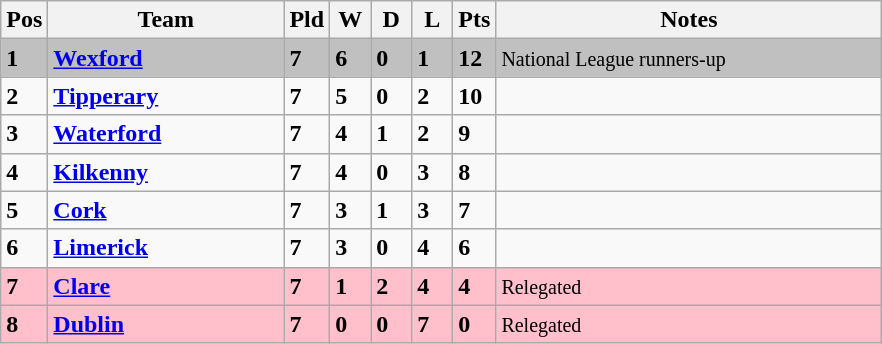<table class="wikitable" style="text-align: centre;">
<tr>
<th width=20>Pos</th>
<th width=150>Team</th>
<th width=20>Pld</th>
<th width=20>W</th>
<th width=20>D</th>
<th width=20>L</th>
<th width=20>Pts</th>
<th width=250>Notes</th>
</tr>
<tr style="background:silver;">
<td><strong>1</strong></td>
<td align=left><strong> <a href='#'>Wexford</a> </strong></td>
<td><strong>7</strong></td>
<td><strong>6</strong></td>
<td><strong>0</strong></td>
<td><strong>1</strong></td>
<td><strong>12</strong></td>
<td><small>National League runners-up</small></td>
</tr>
<tr>
<td><strong>2</strong></td>
<td align=left><strong> <a href='#'>Tipperary</a> </strong></td>
<td><strong>7</strong></td>
<td><strong>5</strong></td>
<td><strong>0</strong></td>
<td><strong>2</strong></td>
<td><strong>10</strong></td>
<td></td>
</tr>
<tr>
<td><strong>3</strong></td>
<td align=left><strong> <a href='#'>Waterford</a> </strong></td>
<td><strong>7</strong></td>
<td><strong>4</strong></td>
<td><strong>1</strong></td>
<td><strong>2</strong></td>
<td><strong>9</strong></td>
<td></td>
</tr>
<tr>
<td><strong>4</strong></td>
<td align=left><strong> <a href='#'>Kilkenny</a> </strong></td>
<td><strong>7</strong></td>
<td><strong>4</strong></td>
<td><strong>0</strong></td>
<td><strong>3</strong></td>
<td><strong>8</strong></td>
<td></td>
</tr>
<tr>
<td><strong>5</strong></td>
<td align=left><strong> <a href='#'>Cork</a> </strong></td>
<td><strong>7</strong></td>
<td><strong>3</strong></td>
<td><strong>1</strong></td>
<td><strong>3</strong></td>
<td><strong>7</strong></td>
<td></td>
</tr>
<tr>
<td><strong>6</strong></td>
<td align=left><strong> <a href='#'>Limerick</a> </strong></td>
<td><strong>7</strong></td>
<td><strong>3</strong></td>
<td><strong>0</strong></td>
<td><strong>4</strong></td>
<td><strong>6</strong></td>
<td></td>
</tr>
<tr style="background:#FFC0CB;">
<td><strong>7</strong></td>
<td align=left><strong> <a href='#'>Clare</a> </strong></td>
<td><strong>7</strong></td>
<td><strong>1</strong></td>
<td><strong>2</strong></td>
<td><strong>4</strong></td>
<td><strong>4</strong></td>
<td><small>Relegated</small></td>
</tr>
<tr style="background:#FFC0CB;">
<td><strong>8</strong></td>
<td align=left><strong> <a href='#'>Dublin</a> </strong></td>
<td><strong>7</strong></td>
<td><strong>0</strong></td>
<td><strong>0</strong></td>
<td><strong>7</strong></td>
<td><strong>0</strong></td>
<td><small>Relegated</small></td>
</tr>
</table>
